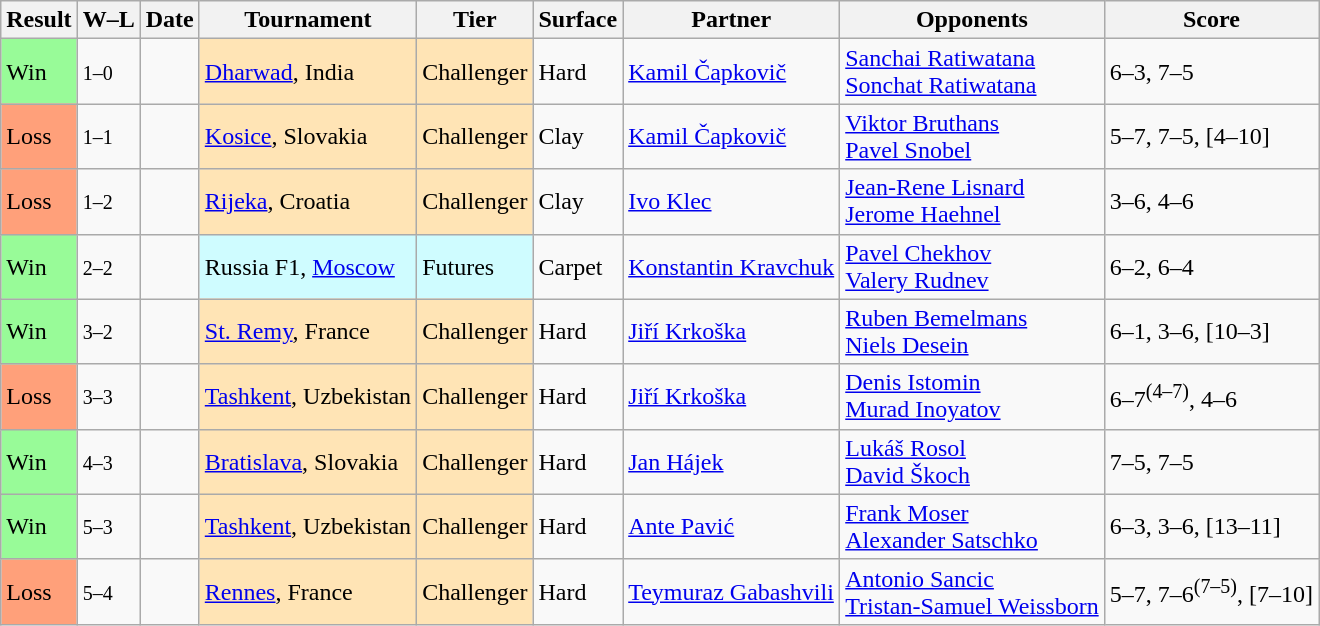<table class="sortable wikitable">
<tr>
<th>Result</th>
<th class="unsortable">W–L</th>
<th>Date</th>
<th>Tournament</th>
<th>Tier</th>
<th>Surface</th>
<th>Partner</th>
<th>Opponents</th>
<th class="unsortable">Score</th>
</tr>
<tr>
<td bgcolor=98FB98>Win</td>
<td><small>1–0</small></td>
<td></td>
<td style="background:moccasin;"><a href='#'>Dharwad</a>, India</td>
<td style="background:moccasin;">Challenger</td>
<td>Hard</td>
<td> <a href='#'>Kamil Čapkovič</a></td>
<td> <a href='#'>Sanchai Ratiwatana</a><br> <a href='#'>Sonchat Ratiwatana</a></td>
<td>6–3, 7–5</td>
</tr>
<tr>
<td bgcolor=FFA07A>Loss</td>
<td><small>1–1</small></td>
<td></td>
<td style="background:moccasin;"><a href='#'>Kosice</a>, Slovakia</td>
<td style="background:moccasin;">Challenger</td>
<td>Clay</td>
<td> <a href='#'>Kamil Čapkovič</a></td>
<td> <a href='#'>Viktor Bruthans</a> <br>  <a href='#'>Pavel Snobel</a></td>
<td>5–7, 7–5, [4–10]</td>
</tr>
<tr>
<td bgcolor=FFA07A>Loss</td>
<td><small>1–2</small></td>
<td></td>
<td style="background:moccasin;"><a href='#'>Rijeka</a>, Croatia</td>
<td style="background:moccasin;">Challenger</td>
<td>Clay</td>
<td> <a href='#'>Ivo Klec</a></td>
<td> <a href='#'>Jean-Rene Lisnard</a> <br>  <a href='#'>Jerome Haehnel</a></td>
<td>3–6, 4–6</td>
</tr>
<tr>
<td bgcolor=98FB98>Win</td>
<td><small>2–2</small></td>
<td></td>
<td style="background:#cffcff;">Russia F1, <a href='#'>Moscow</a></td>
<td style="background:#cffcff;">Futures</td>
<td>Carpet</td>
<td> <a href='#'>Konstantin Kravchuk</a></td>
<td> <a href='#'>Pavel Chekhov</a><br> <a href='#'>Valery Rudnev</a></td>
<td>6–2, 6–4</td>
</tr>
<tr>
<td bgcolor=98FB98>Win</td>
<td><small>3–2</small></td>
<td></td>
<td style="background:moccasin;"><a href='#'>St. Remy</a>, France</td>
<td style="background:moccasin;">Challenger</td>
<td>Hard</td>
<td> <a href='#'>Jiří Krkoška</a></td>
<td> <a href='#'>Ruben Bemelmans</a><br> <a href='#'>Niels Desein</a></td>
<td>6–1, 3–6, [10–3]</td>
</tr>
<tr>
<td bgcolor=FFA07A>Loss</td>
<td><small>3–3</small></td>
<td></td>
<td style="background:moccasin;"><a href='#'>Tashkent</a>, Uzbekistan</td>
<td style="background:moccasin;">Challenger</td>
<td>Hard</td>
<td> <a href='#'>Jiří Krkoška</a></td>
<td> <a href='#'>Denis Istomin</a><br> <a href='#'>Murad Inoyatov</a></td>
<td>6–7<sup>(4–7)</sup>, 4–6</td>
</tr>
<tr>
<td bgcolor=98FB98>Win</td>
<td><small>4–3</small></td>
<td></td>
<td style="background:moccasin;"><a href='#'>Bratislava</a>, Slovakia</td>
<td style="background:moccasin;">Challenger</td>
<td>Hard</td>
<td> <a href='#'>Jan Hájek</a></td>
<td> <a href='#'>Lukáš Rosol</a><br> <a href='#'>David Škoch</a></td>
<td>7–5, 7–5</td>
</tr>
<tr>
<td bgcolor=98FB98>Win</td>
<td><small>5–3</small></td>
<td></td>
<td style="background:moccasin;"><a href='#'>Tashkent</a>, Uzbekistan</td>
<td style="background:moccasin;">Challenger</td>
<td>Hard</td>
<td> <a href='#'>Ante Pavić</a></td>
<td> <a href='#'>Frank Moser</a><br> <a href='#'>Alexander Satschko</a></td>
<td>6–3, 3–6, [13–11]</td>
</tr>
<tr>
<td bgcolor=FFA07A>Loss</td>
<td><small>5–4</small></td>
<td></td>
<td style="background:moccasin;"><a href='#'>Rennes</a>, France</td>
<td style="background:moccasin;">Challenger</td>
<td>Hard</td>
<td> <a href='#'>Teymuraz Gabashvili</a></td>
<td> <a href='#'>Antonio Sancic</a><br> <a href='#'>Tristan-Samuel Weissborn</a></td>
<td>5–7, 7–6<sup>(7–5)</sup>, [7–10]</td>
</tr>
</table>
